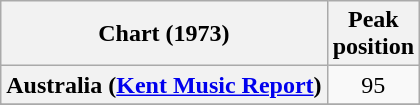<table class="wikitable sortable plainrowheaders" style="text-align:center">
<tr>
<th>Chart (1973)</th>
<th>Peak<br>position</th>
</tr>
<tr>
<th scope="row">Australia (<a href='#'>Kent Music Report</a>)</th>
<td>95</td>
</tr>
<tr>
</tr>
<tr>
</tr>
<tr>
</tr>
<tr>
</tr>
<tr>
</tr>
<tr>
</tr>
</table>
